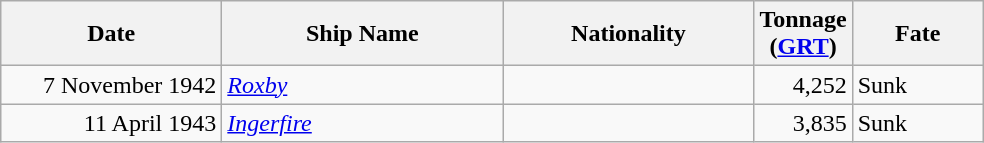<table class="wikitable sortable">
<tr>
<th width="140px">Date</th>
<th width="180px">Ship Name</th>
<th width="160px">Nationality</th>
<th width="25px">Tonnage<br>(<a href='#'>GRT</a>)</th>
<th width="80px">Fate</th>
</tr>
<tr>
<td align="right">7 November 1942</td>
<td align="left"><a href='#'><em>Roxby</em></a></td>
<td align="left"></td>
<td align="right">4,252</td>
<td align="left">Sunk</td>
</tr>
<tr>
<td align="right">11 April 1943</td>
<td align="left"><a href='#'><em>Ingerfire</em></a></td>
<td align="left"></td>
<td align="right">3,835</td>
<td align="left">Sunk</td>
</tr>
</table>
